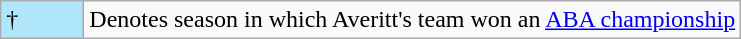<table class="wikitable">
<tr>
<td style="background:#afe6fa; width:3em;">†</td>
<td>Denotes season in which Averitt's team won an <a href='#'>ABA championship</a></td>
</tr>
</table>
